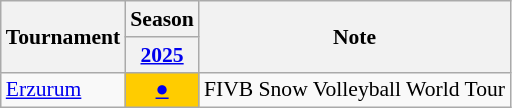<table class=wikitable style="text-align:left; font-size:90%">
<tr>
<th rowspan="2">Tournament</th>
<th colspan="1">Season</th>
<th rowspan="2">Note</th>
</tr>
<tr>
<th><a href='#'>2025</a></th>
</tr>
<tr>
<td> <a href='#'>Erzurum</a></td>
<td bgcolor=#ffcc00 align="center"><a href='#'>●</a></td>
<td>FIVB Snow Volleyball World Tour</td>
</tr>
</table>
